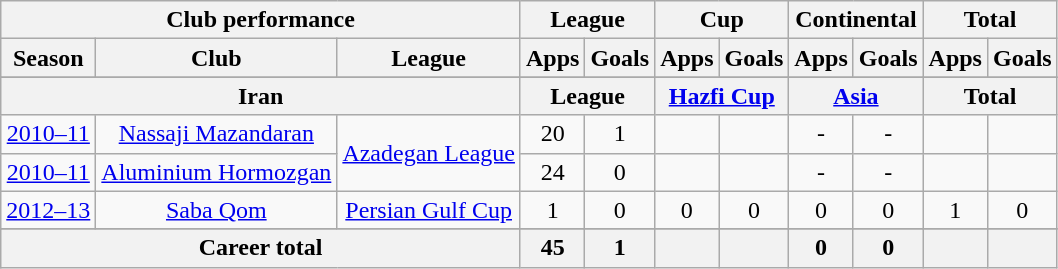<table class="wikitable" style="text-align:center">
<tr>
<th colspan=3>Club performance</th>
<th colspan=2>League</th>
<th colspan=2>Cup</th>
<th colspan=2>Continental</th>
<th colspan=2>Total</th>
</tr>
<tr>
<th>Season</th>
<th>Club</th>
<th>League</th>
<th>Apps</th>
<th>Goals</th>
<th>Apps</th>
<th>Goals</th>
<th>Apps</th>
<th>Goals</th>
<th>Apps</th>
<th>Goals</th>
</tr>
<tr>
</tr>
<tr>
<th colspan=3>Iran</th>
<th colspan=2>League</th>
<th colspan=2><a href='#'>Hazfi Cup</a></th>
<th colspan=2><a href='#'>Asia</a></th>
<th colspan=2>Total</th>
</tr>
<tr>
<td><a href='#'>2010–11</a></td>
<td rowspan="1"><a href='#'>Nassaji Mazandaran</a></td>
<td rowspan="2"><a href='#'>Azadegan League</a></td>
<td>20</td>
<td>1</td>
<td></td>
<td></td>
<td>-</td>
<td>-</td>
<td></td>
<td></td>
</tr>
<tr>
<td><a href='#'>2010–11</a></td>
<td rowspan="1"><a href='#'>Aluminium Hormozgan</a></td>
<td>24</td>
<td>0</td>
<td></td>
<td></td>
<td>-</td>
<td>-</td>
<td></td>
<td></td>
</tr>
<tr>
<td><a href='#'>2012–13</a></td>
<td rowspan="1"><a href='#'>Saba Qom</a></td>
<td rowspan="1"><a href='#'>Persian Gulf Cup</a></td>
<td>1</td>
<td>0</td>
<td>0</td>
<td>0</td>
<td>0</td>
<td>0</td>
<td>1</td>
<td>0</td>
</tr>
<tr>
</tr>
<tr>
<th colspan=3>Career total</th>
<th>45</th>
<th>1</th>
<th></th>
<th></th>
<th>0</th>
<th>0</th>
<th></th>
<th></th>
</tr>
</table>
